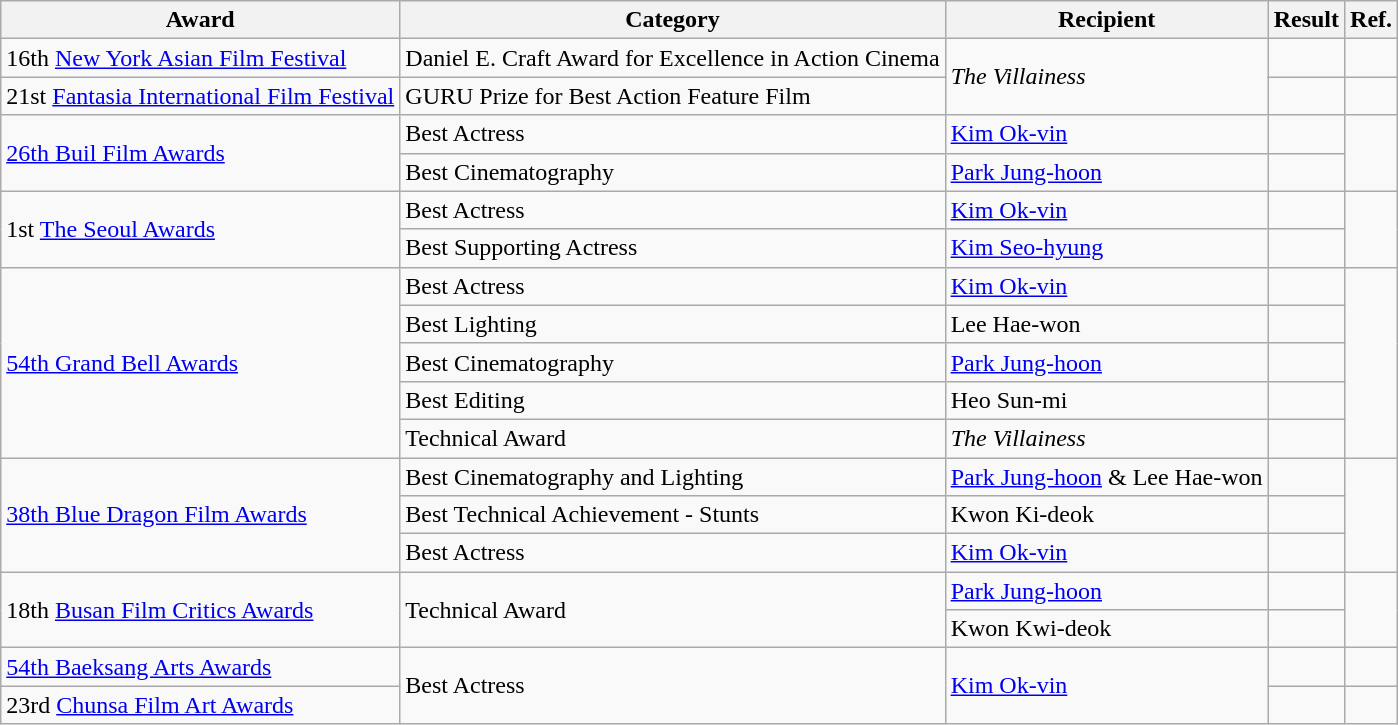<table class="wikitable sortable">
<tr>
<th>Award</th>
<th>Category</th>
<th>Recipient</th>
<th>Result</th>
<th>Ref.</th>
</tr>
<tr>
<td>16th <a href='#'>New York Asian Film Festival</a></td>
<td>Daniel E. Craft Award for Excellence in Action Cinema</td>
<td rowspan=2><em>The Villainess</em></td>
<td></td>
<td></td>
</tr>
<tr>
<td>21st <a href='#'>Fantasia International Film Festival</a></td>
<td>GURU Prize for Best Action Feature Film</td>
<td></td>
<td></td>
</tr>
<tr>
<td rowspan=2><a href='#'>26th Buil Film Awards</a></td>
<td>Best Actress</td>
<td><a href='#'>Kim Ok-vin</a></td>
<td></td>
<td rowspan=2></td>
</tr>
<tr>
<td>Best Cinematography</td>
<td><a href='#'>Park Jung-hoon</a></td>
<td></td>
</tr>
<tr>
<td rowspan=2>1st <a href='#'>The Seoul Awards</a></td>
<td>Best Actress</td>
<td><a href='#'>Kim Ok-vin</a></td>
<td></td>
<td rowspan=2></td>
</tr>
<tr>
<td>Best Supporting Actress</td>
<td><a href='#'>Kim Seo-hyung</a></td>
<td></td>
</tr>
<tr>
<td rowspan=5><a href='#'>54th Grand Bell Awards</a></td>
<td>Best Actress</td>
<td><a href='#'>Kim Ok-vin</a></td>
<td></td>
<td rowspan=5></td>
</tr>
<tr>
<td>Best Lighting</td>
<td>Lee Hae-won</td>
<td></td>
</tr>
<tr>
<td>Best Cinematography</td>
<td><a href='#'>Park Jung-hoon</a></td>
<td></td>
</tr>
<tr>
<td>Best Editing</td>
<td>Heo Sun-mi</td>
<td></td>
</tr>
<tr>
<td>Technical Award</td>
<td><em>The Villainess</em></td>
<td></td>
</tr>
<tr>
<td rowspan=3><a href='#'>38th Blue Dragon Film Awards</a></td>
<td>Best Cinematography and Lighting</td>
<td><a href='#'>Park Jung-hoon</a> & Lee Hae-won</td>
<td></td>
<td rowspan=3></td>
</tr>
<tr>
<td>Best Technical Achievement - Stunts</td>
<td>Kwon Ki-deok</td>
<td></td>
</tr>
<tr>
<td>Best Actress</td>
<td><a href='#'>Kim Ok-vin</a></td>
<td></td>
</tr>
<tr>
<td rowspan=2>18th <a href='#'>Busan Film Critics Awards</a></td>
<td rowspan=2>Technical Award</td>
<td><a href='#'>Park Jung-hoon</a></td>
<td></td>
<td rowspan=2></td>
</tr>
<tr>
<td>Kwon Kwi-deok</td>
<td></td>
</tr>
<tr>
<td><a href='#'>54th Baeksang Arts Awards</a></td>
<td rowspan=2>Best Actress</td>
<td rowspan=2><a href='#'>Kim Ok-vin</a></td>
<td></td>
<td></td>
</tr>
<tr>
<td>23rd <a href='#'>Chunsa Film Art Awards</a></td>
<td></td>
<td></td>
</tr>
</table>
